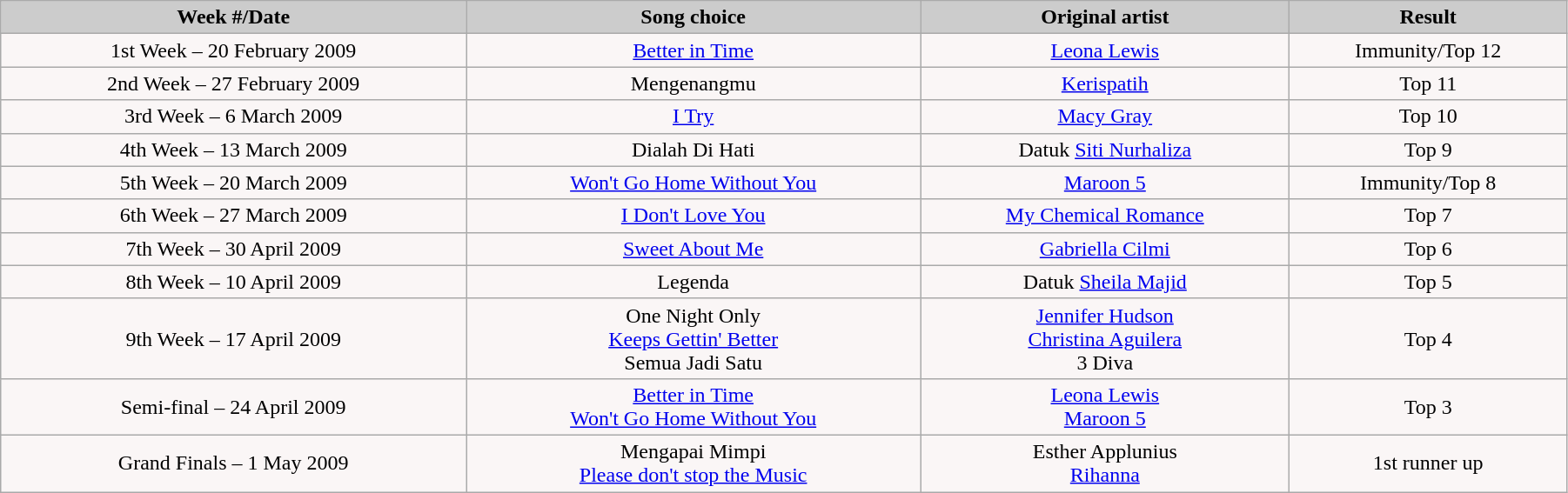<table class="wikitable" align="left" width="95%">
<tr>
<td bgcolor="CCCCCC" align="Center"><strong>Week #/Date</strong></td>
<td bgcolor="CCCCCC" align="Center"><strong>Song choice</strong></td>
<td bgcolor="CCCCCC" align="Center"><strong>Original artist</strong></td>
<td bgcolor="CCCCCC" align="Center"><strong>Result</strong></td>
</tr>
<tr>
<td align="center" bgcolor="FAF6F6">1st Week – 20 February 2009</td>
<td align="center" bgcolor="FAF6F6"><a href='#'>Better in Time</a></td>
<td align="center" bgcolor="FAF6F6"><a href='#'>Leona Lewis</a></td>
<td align="center" bgcolor="FAF6F6">Immunity/Top 12</td>
</tr>
<tr>
<td align="center" bgcolor="FAF6F6">2nd Week – 27 February 2009</td>
<td align="center" bgcolor="FAF6F6">Mengenangmu</td>
<td align="center" bgcolor="FAF6F6"><a href='#'>Kerispatih</a></td>
<td align="center" bgcolor="FAF6F6">Top 11</td>
</tr>
<tr>
<td align="center" bgcolor="FAF6F6">3rd Week – 6 March 2009</td>
<td align="center" bgcolor="FAF6F6"><a href='#'>I Try</a></td>
<td align="center" bgcolor="FAF6F6"><a href='#'>Macy Gray</a></td>
<td align="center" bgcolor="FAF6F6">Top 10</td>
</tr>
<tr>
<td align="center" bgcolor="FAF6F6">4th Week – 13 March 2009</td>
<td align="center" bgcolor="FAF6F6">Dialah Di Hati</td>
<td align="center" bgcolor="FAF6F6">Datuk <a href='#'>Siti Nurhaliza</a></td>
<td align="center" bgcolor="FAF6F6">Top 9</td>
</tr>
<tr>
<td align="center" bgcolor="FAF6F6">5th Week – 20 March 2009</td>
<td align="center" bgcolor="FAF6F6"><a href='#'>Won't Go Home Without You</a></td>
<td align="center" bgcolor="FAF6F6"><a href='#'>Maroon 5</a></td>
<td align="center" bgcolor="FAF6F6">Immunity/Top 8</td>
</tr>
<tr>
<td align="center" bgcolor="FAF6F6">6th Week – 27 March 2009</td>
<td align="center" bgcolor="FAF6F6"><a href='#'>I Don't Love You</a></td>
<td align="center" bgcolor="FAF6F6"><a href='#'>My Chemical Romance</a></td>
<td align="center" bgcolor="FAF6F6">Top 7</td>
</tr>
<tr>
<td align="center" bgcolor="FAF6F6">7th Week – 30 April 2009</td>
<td align="center" bgcolor="FAF6F6"><a href='#'>Sweet About Me</a></td>
<td align="center" bgcolor="FAF6F6"><a href='#'>Gabriella Cilmi</a></td>
<td align="center" bgcolor="FAF6F6">Top 6</td>
</tr>
<tr>
<td align="center" bgcolor="FAF6F6">8th Week – 10 April 2009</td>
<td align="center" bgcolor="FAF6F6">Legenda</td>
<td align="center" bgcolor="FAF6F6">Datuk <a href='#'>Sheila Majid</a></td>
<td align="center" bgcolor="FAF6F6">Top 5</td>
</tr>
<tr>
<td align="center" bgcolor="FAF6F6">9th Week – 17 April 2009</td>
<td align="center" bgcolor="FAF6F6">One Night Only<br><a href='#'>Keeps Gettin' Better</a><br>Semua Jadi Satu<br></td>
<td align="center" bgcolor="FAF6F6"><a href='#'>Jennifer Hudson</a><br><a href='#'>Christina Aguilera</a><br>3 Diva<br></td>
<td align="center" bgcolor="FAF6F6">Top 4</td>
</tr>
<tr>
<td align="center" bgcolor="FAF6F6">Semi-final – 24 April 2009</td>
<td align="center" bgcolor="FAF6F6"><a href='#'>Better in Time</a><br><a href='#'>Won't Go Home Without You</a><br></td>
<td align="center" bgcolor="FAF6F6"><a href='#'>Leona Lewis</a><br><a href='#'>Maroon 5</a><br></td>
<td align="center" bgcolor="FAF6F6">Top 3</td>
</tr>
<tr>
<td align="center" bgcolor="FAF6F6">Grand Finals – 1 May 2009</td>
<td align="center" bgcolor="FAF6F6">Mengapai Mimpi<br><a href='#'>Please don't stop the Music</a><br></td>
<td align="center" bgcolor="FAF6F6">Esther Applunius<br><a href='#'>Rihanna</a></td>
<td align="center" bgcolor="FAF6F6">1st runner up</td>
</tr>
</table>
